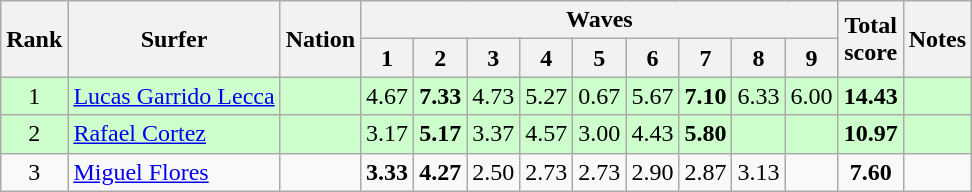<table class="wikitable sortable" style="text-align:center">
<tr>
<th rowspan=2>Rank</th>
<th rowspan=2>Surfer</th>
<th rowspan=2>Nation</th>
<th colspan=9>Waves</th>
<th rowspan=2>Total<br>score</th>
<th rowspan=2>Notes</th>
</tr>
<tr>
<th>1</th>
<th>2</th>
<th>3</th>
<th>4</th>
<th>5</th>
<th>6</th>
<th>7</th>
<th>8</th>
<th>9</th>
</tr>
<tr bgcolor=ccffcc>
<td>1</td>
<td align=left><a href='#'>Lucas Garrido Lecca</a></td>
<td align=left></td>
<td>4.67</td>
<td><strong>7.33</strong></td>
<td>4.73</td>
<td>5.27</td>
<td>0.67</td>
<td>5.67</td>
<td><strong>7.10</strong></td>
<td>6.33</td>
<td>6.00</td>
<td><strong>14.43</strong></td>
<td></td>
</tr>
<tr bgcolor=ccffcc>
<td>2</td>
<td align=left><a href='#'>Rafael Cortez</a></td>
<td align=left></td>
<td>3.17</td>
<td><strong>5.17</strong></td>
<td>3.37</td>
<td>4.57</td>
<td>3.00</td>
<td>4.43</td>
<td><strong>5.80</strong></td>
<td></td>
<td></td>
<td><strong>10.97</strong></td>
<td></td>
</tr>
<tr>
<td>3</td>
<td align=left><a href='#'>Miguel Flores</a></td>
<td align=left></td>
<td><strong>3.33</strong></td>
<td><strong>4.27</strong></td>
<td>2.50</td>
<td>2.73</td>
<td>2.73</td>
<td>2.90</td>
<td>2.87</td>
<td>3.13</td>
<td></td>
<td><strong>7.60</strong></td>
<td></td>
</tr>
</table>
